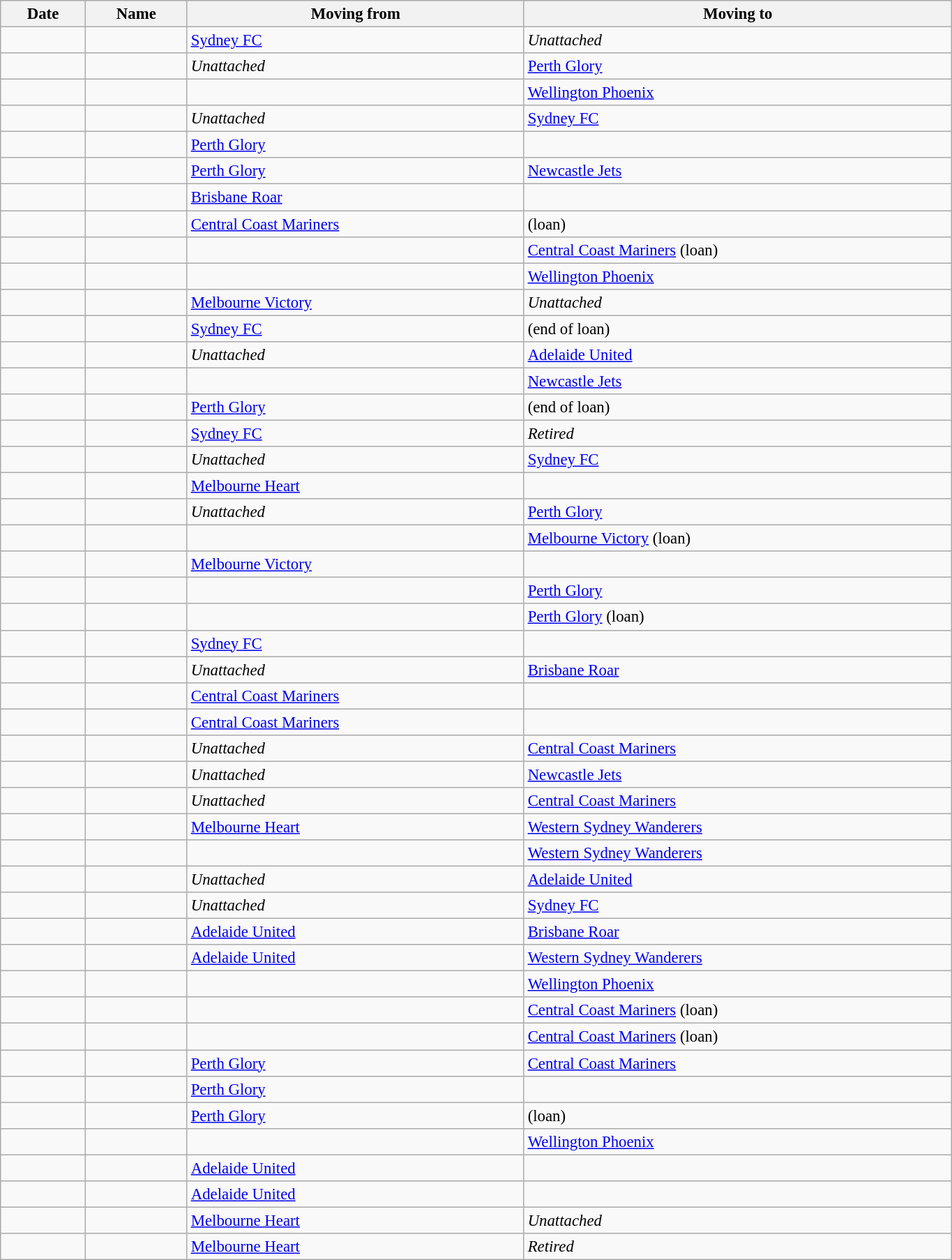<table class="wikitable sortable" style="width:72%; font-size:95%; ">
<tr>
<th>Date</th>
<th>Name</th>
<th>Moving from</th>
<th>Moving to</th>
</tr>
<tr>
<td></td>
<td></td>
<td><a href='#'>Sydney FC</a></td>
<td><em>Unattached</em></td>
</tr>
<tr>
<td></td>
<td></td>
<td><em>Unattached</em></td>
<td><a href='#'>Perth Glory</a></td>
</tr>
<tr>
<td></td>
<td></td>
<td></td>
<td><a href='#'>Wellington Phoenix</a></td>
</tr>
<tr>
<td></td>
<td></td>
<td><em>Unattached</em></td>
<td><a href='#'>Sydney FC</a></td>
</tr>
<tr>
<td></td>
<td></td>
<td><a href='#'>Perth Glory</a></td>
<td></td>
</tr>
<tr>
<td></td>
<td></td>
<td><a href='#'>Perth Glory</a></td>
<td><a href='#'>Newcastle Jets</a></td>
</tr>
<tr>
<td></td>
<td></td>
<td><a href='#'>Brisbane Roar</a></td>
<td></td>
</tr>
<tr>
<td></td>
<td></td>
<td><a href='#'>Central Coast Mariners</a></td>
<td> (loan)</td>
</tr>
<tr>
<td></td>
<td></td>
<td></td>
<td><a href='#'>Central Coast Mariners</a> (loan)</td>
</tr>
<tr>
<td></td>
<td></td>
<td></td>
<td><a href='#'>Wellington Phoenix</a></td>
</tr>
<tr>
<td></td>
<td></td>
<td><a href='#'>Melbourne Victory</a></td>
<td><em>Unattached</em></td>
</tr>
<tr>
<td></td>
<td></td>
<td><a href='#'>Sydney FC</a></td>
<td> (end of loan)</td>
</tr>
<tr>
<td></td>
<td></td>
<td><em>Unattached</em></td>
<td><a href='#'>Adelaide United</a></td>
</tr>
<tr>
<td></td>
<td></td>
<td></td>
<td><a href='#'>Newcastle Jets</a></td>
</tr>
<tr>
<td></td>
<td></td>
<td><a href='#'>Perth Glory</a></td>
<td> (end of loan)</td>
</tr>
<tr>
<td></td>
<td></td>
<td><a href='#'>Sydney FC</a></td>
<td><em>Retired</em></td>
</tr>
<tr>
<td></td>
<td></td>
<td><em>Unattached</em></td>
<td><a href='#'>Sydney FC</a></td>
</tr>
<tr>
<td></td>
<td></td>
<td><a href='#'>Melbourne Heart</a></td>
<td></td>
</tr>
<tr>
<td></td>
<td></td>
<td><em>Unattached</em></td>
<td><a href='#'>Perth Glory</a></td>
</tr>
<tr>
<td></td>
<td></td>
<td></td>
<td><a href='#'>Melbourne Victory</a> (loan)</td>
</tr>
<tr>
<td></td>
<td></td>
<td><a href='#'>Melbourne Victory</a></td>
<td></td>
</tr>
<tr>
<td></td>
<td></td>
<td></td>
<td><a href='#'>Perth Glory</a></td>
</tr>
<tr>
<td></td>
<td></td>
<td></td>
<td><a href='#'>Perth Glory</a> (loan)</td>
</tr>
<tr>
<td></td>
<td></td>
<td><a href='#'>Sydney FC</a></td>
<td></td>
</tr>
<tr>
<td></td>
<td></td>
<td><em>Unattached</em></td>
<td><a href='#'>Brisbane Roar</a></td>
</tr>
<tr>
<td></td>
<td></td>
<td><a href='#'>Central Coast Mariners</a></td>
<td></td>
</tr>
<tr>
<td></td>
<td></td>
<td><a href='#'>Central Coast Mariners</a></td>
<td></td>
</tr>
<tr>
<td></td>
<td></td>
<td><em>Unattached</em></td>
<td><a href='#'>Central Coast Mariners</a></td>
</tr>
<tr>
<td></td>
<td></td>
<td><em>Unattached</em></td>
<td><a href='#'>Newcastle Jets</a></td>
</tr>
<tr>
<td></td>
<td></td>
<td><em>Unattached</em></td>
<td><a href='#'>Central Coast Mariners</a></td>
</tr>
<tr>
<td></td>
<td></td>
<td><a href='#'>Melbourne Heart</a></td>
<td><a href='#'>Western Sydney Wanderers</a></td>
</tr>
<tr>
<td></td>
<td></td>
<td></td>
<td><a href='#'>Western Sydney Wanderers</a></td>
</tr>
<tr>
<td></td>
<td></td>
<td><em>Unattached</em></td>
<td><a href='#'>Adelaide United</a></td>
</tr>
<tr>
<td></td>
<td></td>
<td><em>Unattached</em></td>
<td><a href='#'>Sydney FC</a></td>
</tr>
<tr>
<td></td>
<td></td>
<td><a href='#'>Adelaide United</a></td>
<td><a href='#'>Brisbane Roar</a></td>
</tr>
<tr>
<td></td>
<td></td>
<td><a href='#'>Adelaide United</a></td>
<td><a href='#'>Western Sydney Wanderers</a></td>
</tr>
<tr>
<td></td>
<td></td>
<td></td>
<td><a href='#'>Wellington Phoenix</a></td>
</tr>
<tr>
<td></td>
<td></td>
<td></td>
<td><a href='#'>Central Coast Mariners</a> (loan)</td>
</tr>
<tr>
<td></td>
<td></td>
<td></td>
<td><a href='#'>Central Coast Mariners</a> (loan)</td>
</tr>
<tr>
<td></td>
<td></td>
<td><a href='#'>Perth Glory</a></td>
<td><a href='#'>Central Coast Mariners</a></td>
</tr>
<tr>
<td></td>
<td></td>
<td><a href='#'>Perth Glory</a></td>
<td></td>
</tr>
<tr>
<td></td>
<td></td>
<td><a href='#'>Perth Glory</a></td>
<td> (loan)</td>
</tr>
<tr>
<td></td>
<td></td>
<td></td>
<td><a href='#'>Wellington Phoenix</a></td>
</tr>
<tr>
<td></td>
<td></td>
<td><a href='#'>Adelaide United</a></td>
<td></td>
</tr>
<tr>
<td></td>
<td></td>
<td><a href='#'>Adelaide United</a></td>
<td></td>
</tr>
<tr>
<td></td>
<td></td>
<td><a href='#'>Melbourne Heart</a></td>
<td><em>Unattached</em></td>
</tr>
<tr>
<td></td>
<td></td>
<td><a href='#'>Melbourne Heart</a></td>
<td><em>Retired</em></td>
</tr>
</table>
